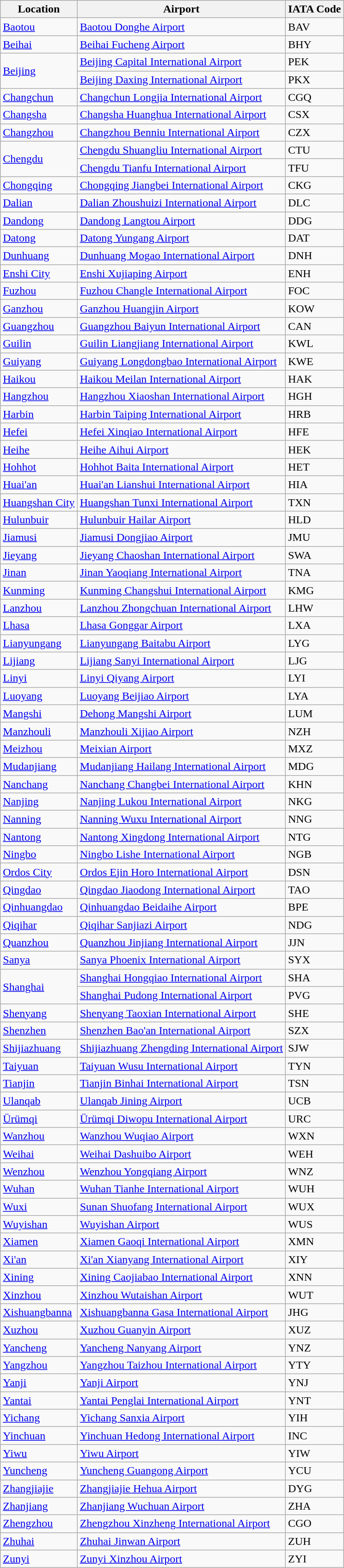<table class="wikitable">
<tr>
<th>Location</th>
<th>Airport</th>
<th>IATA Code</th>
</tr>
<tr>
<td><a href='#'>Baotou</a></td>
<td><a href='#'>Baotou Donghe Airport</a></td>
<td>BAV</td>
</tr>
<tr>
<td><a href='#'>Beihai</a></td>
<td><a href='#'>Beihai Fucheng Airport</a></td>
<td>BHY</td>
</tr>
<tr>
<td rowspan=2><a href='#'>Beijing</a></td>
<td><a href='#'>Beijing Capital International Airport</a></td>
<td>PEK</td>
</tr>
<tr>
<td><a href='#'>Beijing Daxing International Airport</a></td>
<td>PKX</td>
</tr>
<tr>
<td><a href='#'>Changchun</a></td>
<td><a href='#'>Changchun Longjia International Airport</a></td>
<td>CGQ</td>
</tr>
<tr>
<td><a href='#'>Changsha</a></td>
<td><a href='#'>Changsha Huanghua International Airport</a></td>
<td>CSX</td>
</tr>
<tr>
<td><a href='#'>Changzhou</a></td>
<td><a href='#'>Changzhou Benniu International Airport</a></td>
<td>CZX</td>
</tr>
<tr>
<td rowspan=2><a href='#'>Chengdu</a></td>
<td><a href='#'>Chengdu Shuangliu International Airport</a></td>
<td>CTU</td>
</tr>
<tr>
<td><a href='#'>Chengdu Tianfu International Airport</a></td>
<td>TFU</td>
</tr>
<tr>
<td><a href='#'>Chongqing</a></td>
<td><a href='#'>Chongqing Jiangbei International Airport</a></td>
<td>CKG</td>
</tr>
<tr>
<td><a href='#'>Dalian</a></td>
<td><a href='#'>Dalian Zhoushuizi International Airport</a></td>
<td>DLC</td>
</tr>
<tr>
<td><a href='#'>Dandong</a></td>
<td><a href='#'>Dandong Langtou Airport</a></td>
<td>DDG</td>
</tr>
<tr>
<td><a href='#'>Datong</a></td>
<td><a href='#'>Datong Yungang Airport</a></td>
<td>DAT</td>
</tr>
<tr>
<td><a href='#'>Dunhuang</a></td>
<td><a href='#'>Dunhuang Mogao International Airport</a></td>
<td>DNH</td>
</tr>
<tr>
<td><a href='#'>Enshi City</a></td>
<td><a href='#'>Enshi Xujiaping Airport</a></td>
<td>ENH</td>
</tr>
<tr>
<td><a href='#'>Fuzhou</a></td>
<td><a href='#'>Fuzhou Changle International Airport</a></td>
<td>FOC</td>
</tr>
<tr>
<td><a href='#'>Ganzhou</a></td>
<td><a href='#'>Ganzhou Huangjin Airport</a></td>
<td>KOW</td>
</tr>
<tr>
<td><a href='#'>Guangzhou</a></td>
<td><a href='#'>Guangzhou Baiyun International Airport</a></td>
<td>CAN</td>
</tr>
<tr>
<td><a href='#'>Guilin</a></td>
<td><a href='#'>Guilin Liangjiang International Airport</a></td>
<td>KWL</td>
</tr>
<tr>
<td><a href='#'>Guiyang</a></td>
<td><a href='#'>Guiyang Longdongbao International Airport</a></td>
<td>KWE</td>
</tr>
<tr>
<td><a href='#'>Haikou</a></td>
<td><a href='#'>Haikou Meilan International Airport</a></td>
<td>HAK</td>
</tr>
<tr>
<td><a href='#'>Hangzhou</a></td>
<td><a href='#'>Hangzhou Xiaoshan International Airport</a></td>
<td>HGH</td>
</tr>
<tr>
<td><a href='#'>Harbin</a></td>
<td><a href='#'>Harbin Taiping International Airport</a></td>
<td>HRB</td>
</tr>
<tr>
<td><a href='#'>Hefei</a></td>
<td><a href='#'>Hefei Xinqiao International Airport</a></td>
<td>HFE</td>
</tr>
<tr>
<td><a href='#'>Heihe</a></td>
<td><a href='#'>Heihe Aihui Airport</a></td>
<td>HEK</td>
</tr>
<tr>
<td><a href='#'>Hohhot</a></td>
<td><a href='#'>Hohhot Baita International Airport</a></td>
<td>HET</td>
</tr>
<tr>
<td><a href='#'>Huai'an</a></td>
<td><a href='#'>Huai'an Lianshui International Airport</a></td>
<td>HIA</td>
</tr>
<tr>
<td><a href='#'>Huangshan City</a></td>
<td><a href='#'>Huangshan Tunxi International Airport</a></td>
<td>TXN</td>
</tr>
<tr>
<td><a href='#'>Hulunbuir</a></td>
<td><a href='#'>Hulunbuir Hailar Airport</a></td>
<td>HLD</td>
</tr>
<tr>
<td><a href='#'>Jiamusi</a></td>
<td><a href='#'>Jiamusi Dongjiao Airport</a></td>
<td>JMU</td>
</tr>
<tr>
<td><a href='#'>Jieyang</a></td>
<td><a href='#'>Jieyang Chaoshan International Airport</a></td>
<td>SWA</td>
</tr>
<tr>
<td><a href='#'>Jinan</a></td>
<td><a href='#'>Jinan Yaoqiang International Airport</a></td>
<td>TNA</td>
</tr>
<tr>
<td><a href='#'>Kunming</a></td>
<td><a href='#'>Kunming Changshui International Airport</a></td>
<td>KMG</td>
</tr>
<tr>
<td><a href='#'>Lanzhou</a></td>
<td><a href='#'>Lanzhou Zhongchuan International Airport</a></td>
<td>LHW</td>
</tr>
<tr>
<td><a href='#'>Lhasa</a></td>
<td><a href='#'>Lhasa Gonggar Airport</a></td>
<td>LXA</td>
</tr>
<tr>
<td><a href='#'>Lianyungang</a></td>
<td><a href='#'>Lianyungang Baitabu Airport</a></td>
<td>LYG</td>
</tr>
<tr>
<td><a href='#'>Lijiang</a></td>
<td><a href='#'>Lijiang Sanyi International Airport</a></td>
<td>LJG</td>
</tr>
<tr>
<td><a href='#'>Linyi</a></td>
<td><a href='#'>Linyi Qiyang Airport</a></td>
<td>LYI</td>
</tr>
<tr>
<td><a href='#'>Luoyang</a></td>
<td><a href='#'>Luoyang Beijiao Airport</a></td>
<td>LYA</td>
</tr>
<tr>
<td><a href='#'>Mangshi</a></td>
<td><a href='#'>Dehong Mangshi Airport</a></td>
<td>LUM</td>
</tr>
<tr>
<td><a href='#'>Manzhouli</a></td>
<td><a href='#'>Manzhouli Xijiao Airport</a></td>
<td>NZH</td>
</tr>
<tr>
<td><a href='#'>Meizhou</a></td>
<td><a href='#'>Meixian Airport</a></td>
<td>MXZ</td>
</tr>
<tr>
<td><a href='#'>Mudanjiang</a></td>
<td><a href='#'>Mudanjiang Hailang International Airport</a></td>
<td>MDG</td>
</tr>
<tr>
<td><a href='#'>Nanchang</a></td>
<td><a href='#'>Nanchang Changbei International Airport</a></td>
<td>KHN</td>
</tr>
<tr>
<td><a href='#'>Nanjing</a></td>
<td><a href='#'>Nanjing Lukou International Airport</a></td>
<td>NKG</td>
</tr>
<tr>
<td><a href='#'>Nanning</a></td>
<td><a href='#'>Nanning Wuxu International Airport</a></td>
<td>NNG</td>
</tr>
<tr>
<td><a href='#'>Nantong</a></td>
<td><a href='#'>Nantong Xingdong International Airport</a></td>
<td>NTG</td>
</tr>
<tr>
<td><a href='#'>Ningbo</a></td>
<td><a href='#'>Ningbo Lishe International Airport</a></td>
<td>NGB</td>
</tr>
<tr>
<td><a href='#'>Ordos City</a></td>
<td><a href='#'>Ordos Ejin Horo International Airport</a></td>
<td>DSN</td>
</tr>
<tr>
<td><a href='#'>Qingdao</a></td>
<td><a href='#'>Qingdao Jiaodong International Airport</a></td>
<td>TAO</td>
</tr>
<tr>
<td><a href='#'>Qinhuangdao</a></td>
<td><a href='#'>Qinhuangdao Beidaihe Airport</a></td>
<td>BPE</td>
</tr>
<tr>
<td><a href='#'>Qiqihar</a></td>
<td><a href='#'>Qiqihar Sanjiazi Airport</a></td>
<td>NDG</td>
</tr>
<tr>
<td><a href='#'>Quanzhou</a></td>
<td><a href='#'>Quanzhou Jinjiang International Airport</a></td>
<td>JJN</td>
</tr>
<tr>
<td><a href='#'>Sanya</a></td>
<td><a href='#'>Sanya Phoenix International Airport</a></td>
<td>SYX</td>
</tr>
<tr>
<td rowspan=2><a href='#'>Shanghai</a></td>
<td><a href='#'>Shanghai Hongqiao International Airport</a></td>
<td>SHA</td>
</tr>
<tr>
<td><a href='#'>Shanghai Pudong International Airport</a></td>
<td>PVG</td>
</tr>
<tr>
<td><a href='#'>Shenyang</a></td>
<td><a href='#'>Shenyang Taoxian International Airport</a></td>
<td>SHE</td>
</tr>
<tr>
<td><a href='#'>Shenzhen</a></td>
<td><a href='#'>Shenzhen Bao'an International Airport</a></td>
<td>SZX</td>
</tr>
<tr>
<td><a href='#'>Shijiazhuang</a></td>
<td><a href='#'>Shijiazhuang Zhengding International Airport</a></td>
<td>SJW</td>
</tr>
<tr>
<td><a href='#'>Taiyuan</a></td>
<td><a href='#'>Taiyuan Wusu International Airport</a></td>
<td>TYN</td>
</tr>
<tr>
<td><a href='#'>Tianjin</a></td>
<td><a href='#'>Tianjin Binhai International Airport</a></td>
<td>TSN</td>
</tr>
<tr>
<td><a href='#'>Ulanqab</a></td>
<td><a href='#'>Ulanqab Jining Airport</a></td>
<td>UCB</td>
</tr>
<tr>
<td><a href='#'>Ürümqi</a></td>
<td><a href='#'>Ürümqi Diwopu International Airport</a></td>
<td>URC</td>
</tr>
<tr>
<td><a href='#'>Wanzhou</a></td>
<td><a href='#'>Wanzhou Wuqiao Airport</a></td>
<td>WXN</td>
</tr>
<tr>
<td><a href='#'>Weihai</a></td>
<td><a href='#'>Weihai Dashuibo Airport</a></td>
<td>WEH</td>
</tr>
<tr>
<td><a href='#'>Wenzhou</a></td>
<td><a href='#'>Wenzhou Yongqiang Airport</a></td>
<td>WNZ</td>
</tr>
<tr>
<td><a href='#'>Wuhan</a></td>
<td><a href='#'>Wuhan Tianhe International Airport</a></td>
<td>WUH</td>
</tr>
<tr>
<td><a href='#'>Wuxi</a></td>
<td><a href='#'>Sunan Shuofang International Airport</a></td>
<td>WUX</td>
</tr>
<tr>
<td><a href='#'>Wuyishan</a></td>
<td><a href='#'>Wuyishan Airport</a></td>
<td>WUS</td>
</tr>
<tr>
<td><a href='#'>Xiamen</a></td>
<td><a href='#'>Xiamen Gaoqi International Airport</a></td>
<td>XMN</td>
</tr>
<tr>
<td><a href='#'>Xi'an</a></td>
<td><a href='#'>Xi'an Xianyang International Airport</a></td>
<td>XIY</td>
</tr>
<tr>
<td><a href='#'>Xining</a></td>
<td><a href='#'>Xining Caojiabao International Airport</a></td>
<td>XNN</td>
</tr>
<tr>
<td><a href='#'>Xinzhou</a></td>
<td><a href='#'>Xinzhou Wutaishan Airport</a></td>
<td>WUT</td>
</tr>
<tr>
<td><a href='#'>Xishuangbanna</a></td>
<td><a href='#'>Xishuangbanna Gasa International Airport</a></td>
<td>JHG</td>
</tr>
<tr>
<td><a href='#'>Xuzhou</a></td>
<td><a href='#'>Xuzhou Guanyin Airport</a></td>
<td>XUZ</td>
</tr>
<tr>
<td><a href='#'>Yancheng</a></td>
<td><a href='#'>Yancheng Nanyang Airport</a></td>
<td>YNZ</td>
</tr>
<tr>
<td><a href='#'>Yangzhou</a></td>
<td><a href='#'>Yangzhou Taizhou International Airport</a></td>
<td>YTY</td>
</tr>
<tr>
<td><a href='#'>Yanji</a></td>
<td><a href='#'>Yanji Airport</a></td>
<td>YNJ</td>
</tr>
<tr>
<td><a href='#'>Yantai</a></td>
<td><a href='#'>Yantai Penglai International Airport</a></td>
<td>YNT</td>
</tr>
<tr>
<td><a href='#'>Yichang</a></td>
<td><a href='#'>Yichang Sanxia Airport</a></td>
<td>YIH</td>
</tr>
<tr>
<td><a href='#'>Yinchuan</a></td>
<td><a href='#'>Yinchuan Hedong International Airport</a></td>
<td>INC</td>
</tr>
<tr>
<td><a href='#'>Yiwu</a></td>
<td><a href='#'>Yiwu Airport</a></td>
<td>YIW</td>
</tr>
<tr>
<td><a href='#'>Yuncheng</a></td>
<td><a href='#'>Yuncheng Guangong Airport</a></td>
<td>YCU</td>
</tr>
<tr>
<td><a href='#'>Zhangjiajie</a></td>
<td><a href='#'>Zhangjiajie Hehua Airport</a></td>
<td>DYG</td>
</tr>
<tr>
<td><a href='#'>Zhanjiang</a></td>
<td><a href='#'>Zhanjiang Wuchuan Airport</a></td>
<td>ZHA</td>
</tr>
<tr>
<td><a href='#'>Zhengzhou</a></td>
<td><a href='#'>Zhengzhou Xinzheng International Airport</a></td>
<td>CGO</td>
</tr>
<tr>
<td><a href='#'>Zhuhai</a></td>
<td><a href='#'>Zhuhai Jinwan Airport</a></td>
<td>ZUH</td>
</tr>
<tr>
<td><a href='#'>Zunyi</a></td>
<td><a href='#'>Zunyi Xinzhou Airport</a></td>
<td>ZYI</td>
</tr>
</table>
